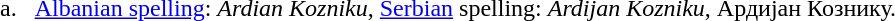<table style="margin-left:13px; line-height:150%">
<tr>
<td align="right" valign="top">a.  </td>
<td><a href='#'>Albanian spelling</a>: <em>Ardian Kozniku</em>, <a href='#'>Serbian</a> spelling: <em>Ardijan Kozniku</em>, Ардијан Кознику.</td>
</tr>
</table>
